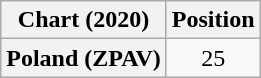<table class="wikitable sortable plainrowheaders" style="text-align:center">
<tr>
<th scope="col">Chart (2020)</th>
<th scope="col">Position</th>
</tr>
<tr>
<th scope="row">Poland (ZPAV)</th>
<td>25</td>
</tr>
</table>
